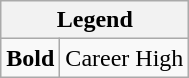<table class="wikitable">
<tr>
<th colspan="2">Legend</th>
</tr>
<tr>
<td><strong>Bold</strong></td>
<td>Career High</td>
</tr>
</table>
